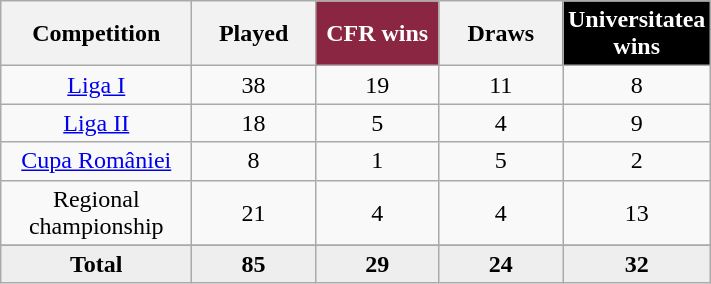<table class="wikitable" style="text-align: center">
<tr>
<th width="120">Competition</th>
<th width="75">Played</th>
<th style="color:#ffffff; background:#8b2642" width="75">CFR wins</th>
<th width="75">Draws</th>
<th style="color:#ffffff; background:#000000" width="75">Universitatea wins</th>
</tr>
<tr>
<td><a href='#'>Liga I</a></td>
<td>38</td>
<td>19</td>
<td>11</td>
<td>8</td>
</tr>
<tr>
<td><a href='#'>Liga II</a></td>
<td>18</td>
<td>5</td>
<td>4</td>
<td>9</td>
</tr>
<tr>
<td><a href='#'>Cupa României</a></td>
<td>8</td>
<td>1</td>
<td>5</td>
<td>2</td>
</tr>
<tr>
<td>Regional championship</td>
<td>21</td>
<td>4</td>
<td>4</td>
<td>13</td>
</tr>
<tr>
</tr>
<tr bgcolor=#EEEEEE>
<td><strong>Total</strong></td>
<td><strong>85</strong></td>
<td><strong>29</strong></td>
<td><strong>24</strong></td>
<td><strong>32</strong></td>
</tr>
</table>
